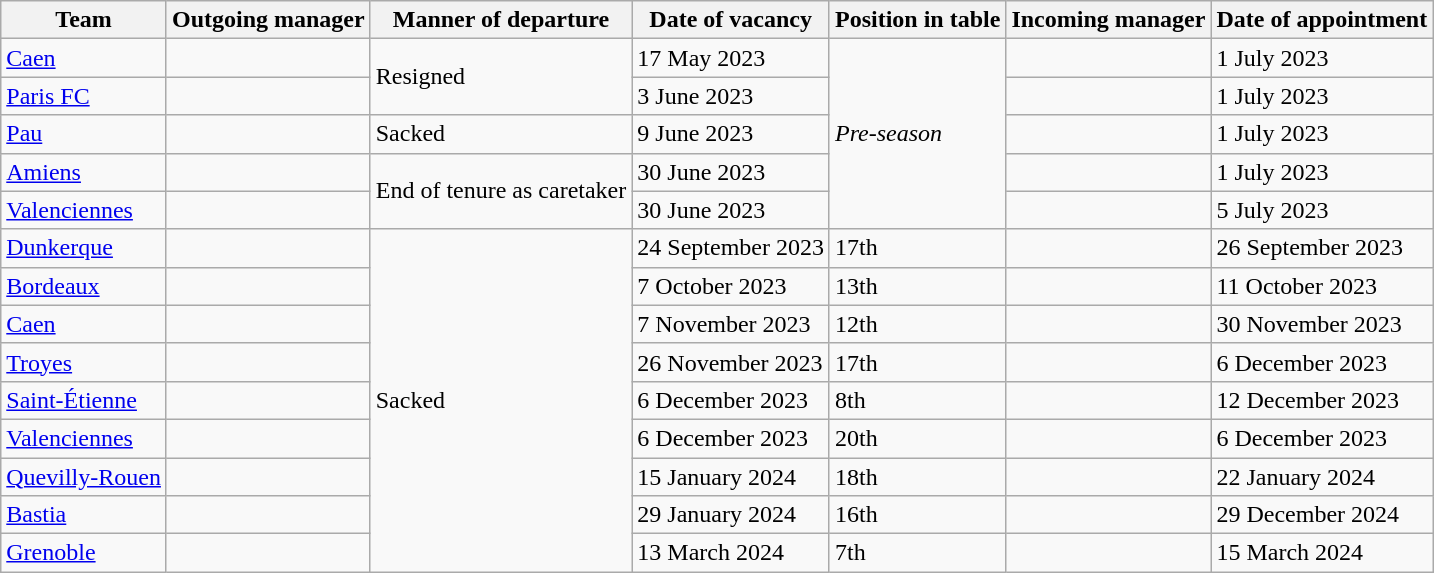<table class="wikitable sortable">
<tr>
<th>Team</th>
<th>Outgoing manager</th>
<th>Manner of departure</th>
<th>Date of vacancy</th>
<th>Position in table</th>
<th>Incoming manager</th>
<th>Date of appointment</th>
</tr>
<tr>
<td><a href='#'>Caen</a></td>
<td> </td>
<td rowspan="2">Resigned</td>
<td>17 May 2023</td>
<td rowspan="5"><em>Pre-season</em></td>
<td> </td>
<td>1 July 2023</td>
</tr>
<tr>
<td><a href='#'>Paris FC</a></td>
<td> </td>
<td>3 June 2023</td>
<td> </td>
<td>1 July 2023</td>
</tr>
<tr>
<td><a href='#'>Pau</a></td>
<td> </td>
<td>Sacked</td>
<td>9 June 2023</td>
<td> </td>
<td>1 July 2023</td>
</tr>
<tr>
<td><a href='#'>Amiens</a></td>
<td> </td>
<td rowspan="2">End of tenure as caretaker</td>
<td>30 June 2023</td>
<td> </td>
<td>1 July 2023</td>
</tr>
<tr>
<td><a href='#'>Valenciennes</a></td>
<td> </td>
<td>30 June 2023</td>
<td> </td>
<td>5 July 2023</td>
</tr>
<tr>
<td><a href='#'>Dunkerque</a></td>
<td> </td>
<td rowspan="9">Sacked</td>
<td>24 September 2023</td>
<td>17th</td>
<td> </td>
<td>26 September 2023</td>
</tr>
<tr>
<td><a href='#'>Bordeaux</a></td>
<td> </td>
<td>7 October 2023</td>
<td>13th</td>
<td> </td>
<td>11 October 2023</td>
</tr>
<tr>
<td><a href='#'>Caen</a></td>
<td> </td>
<td>7 November 2023</td>
<td>12th</td>
<td> </td>
<td>30 November 2023</td>
</tr>
<tr>
<td><a href='#'>Troyes</a></td>
<td> </td>
<td>26 November 2023</td>
<td>17th</td>
<td> </td>
<td>6 December 2023</td>
</tr>
<tr>
<td><a href='#'>Saint-Étienne</a></td>
<td> </td>
<td>6 December 2023</td>
<td>8th</td>
<td> </td>
<td>12 December 2023</td>
</tr>
<tr>
<td><a href='#'>Valenciennes</a></td>
<td> </td>
<td>6 December 2023</td>
<td>20th</td>
<td> </td>
<td>6 December 2023</td>
</tr>
<tr>
<td><a href='#'>Quevilly-Rouen</a></td>
<td> </td>
<td>15 January 2024</td>
<td>18th</td>
<td> </td>
<td>22 January 2024</td>
</tr>
<tr>
<td><a href='#'>Bastia</a></td>
<td> </td>
<td>29 January 2024</td>
<td>16th</td>
<td> </td>
<td>29 December 2024</td>
</tr>
<tr>
<td><a href='#'>Grenoble</a></td>
<td> </td>
<td>13 March 2024</td>
<td>7th</td>
<td> </td>
<td>15 March 2024</td>
</tr>
</table>
